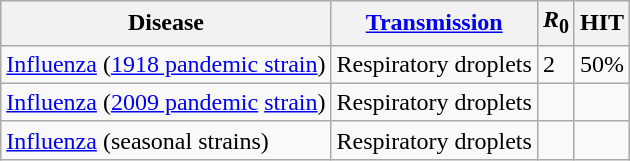<table class="wikitable sortable" : 1em; font-size:85%;">
<tr>
<th>Disease</th>
<th><a href='#'>Transmission</a></th>
<th><em>R</em><sub>0</sub></th>
<th>HIT</th>
</tr>
<tr>
<td><a href='#'>Influenza</a> (<a href='#'>1918 pandemic strain</a>)</td>
<td>Respiratory droplets</td>
<td>2</td>
<td>50%</td>
</tr>
<tr>
<td><a href='#'>Influenza</a> (<a href='#'>2009 pandemic</a> <a href='#'>strain</a>)</td>
<td>Respiratory droplets</td>
<td data-sort-value="1.58"></td>
<td data-sort-value="37"></td>
</tr>
<tr>
<td><a href='#'>Influenza</a> (seasonal strains)</td>
<td>Respiratory droplets</td>
<td data-sort-value="1.13"></td>
<td data-sort-value="23"></td>
</tr>
</table>
